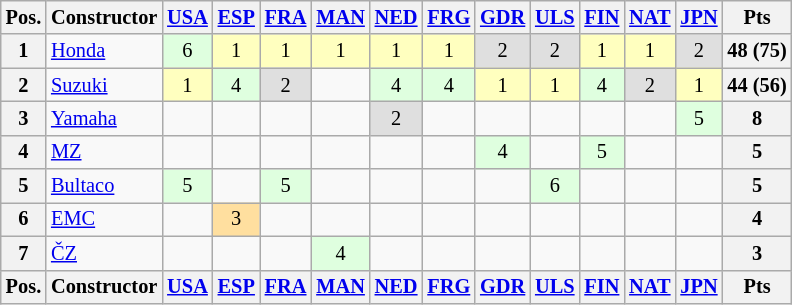<table class="wikitable" style="font-size: 85%; text-align:center">
<tr>
<th>Pos.</th>
<th>Constructor</th>
<th><a href='#'>USA</a><br></th>
<th><a href='#'>ESP</a><br></th>
<th><a href='#'>FRA</a><br></th>
<th><a href='#'>MAN</a><br></th>
<th><a href='#'>NED</a><br></th>
<th><a href='#'>FRG</a><br></th>
<th><a href='#'>GDR</a><br></th>
<th><a href='#'>ULS</a><br></th>
<th><a href='#'>FIN</a><br></th>
<th><a href='#'>NAT</a><br></th>
<th><a href='#'>JPN</a><br></th>
<th>Pts</th>
</tr>
<tr>
<th>1</th>
<td align="left"> <a href='#'>Honda</a></td>
<td style="background:#dfffdf;">6</td>
<td style="background:#ffffbf;">1</td>
<td style="background:#ffffbf;">1</td>
<td style="background:#ffffbf;">1</td>
<td style="background:#ffffbf;">1</td>
<td style="background:#ffffbf;">1</td>
<td style="background:#dfdfdf;">2</td>
<td style="background:#dfdfdf;">2</td>
<td style="background:#ffffbf;">1</td>
<td style="background:#ffffbf;">1</td>
<td style="background:#dfdfdf;">2</td>
<th>48 (75)</th>
</tr>
<tr>
<th>2</th>
<td align="left"> <a href='#'>Suzuki</a></td>
<td style="background:#ffffbf;">1</td>
<td style="background:#dfffdf;">4</td>
<td style="background:#dfdfdf;">2</td>
<td></td>
<td style="background:#dfffdf;">4</td>
<td style="background:#dfffdf;">4</td>
<td style="background:#ffffbf;">1</td>
<td style="background:#ffffbf;">1</td>
<td style="background:#dfffdf;">4</td>
<td style="background:#dfdfdf;">2</td>
<td style="background:#ffffbf;">1</td>
<th>44 (56)</th>
</tr>
<tr>
<th>3</th>
<td align="left"> <a href='#'>Yamaha</a></td>
<td></td>
<td></td>
<td></td>
<td></td>
<td style="background:#dfdfdf;">2</td>
<td></td>
<td></td>
<td></td>
<td></td>
<td></td>
<td style="background:#dfffdf;">5</td>
<th>8</th>
</tr>
<tr>
<th>4</th>
<td align="left"> <a href='#'>MZ</a></td>
<td></td>
<td></td>
<td></td>
<td></td>
<td></td>
<td></td>
<td style="background:#dfffdf;">4</td>
<td></td>
<td style="background:#dfffdf;">5</td>
<td></td>
<td></td>
<th>5</th>
</tr>
<tr>
<th>5</th>
<td align="left"> <a href='#'>Bultaco</a></td>
<td style="background:#dfffdf;">5</td>
<td></td>
<td style="background:#dfffdf;">5</td>
<td></td>
<td></td>
<td></td>
<td></td>
<td style="background:#dfffdf;">6</td>
<td></td>
<td></td>
<td></td>
<th>5</th>
</tr>
<tr>
<th>6</th>
<td align="left"> <a href='#'>EMC</a></td>
<td></td>
<td style="background:#ffdf9f;">3</td>
<td></td>
<td></td>
<td></td>
<td></td>
<td></td>
<td></td>
<td></td>
<td></td>
<td></td>
<th>4</th>
</tr>
<tr>
<th>7</th>
<td align="left"> <a href='#'>ČZ</a></td>
<td></td>
<td></td>
<td></td>
<td style="background:#dfffdf;">4</td>
<td></td>
<td></td>
<td></td>
<td></td>
<td></td>
<td></td>
<td></td>
<th>3</th>
</tr>
<tr>
<th>Pos.</th>
<th>Constructor</th>
<th><a href='#'>USA</a><br></th>
<th><a href='#'>ESP</a><br></th>
<th><a href='#'>FRA</a><br></th>
<th><a href='#'>MAN</a><br></th>
<th><a href='#'>NED</a><br></th>
<th><a href='#'>FRG</a><br></th>
<th><a href='#'>GDR</a><br></th>
<th><a href='#'>ULS</a><br></th>
<th><a href='#'>FIN</a><br></th>
<th><a href='#'>NAT</a><br></th>
<th><a href='#'>JPN</a><br></th>
<th>Pts</th>
</tr>
</table>
